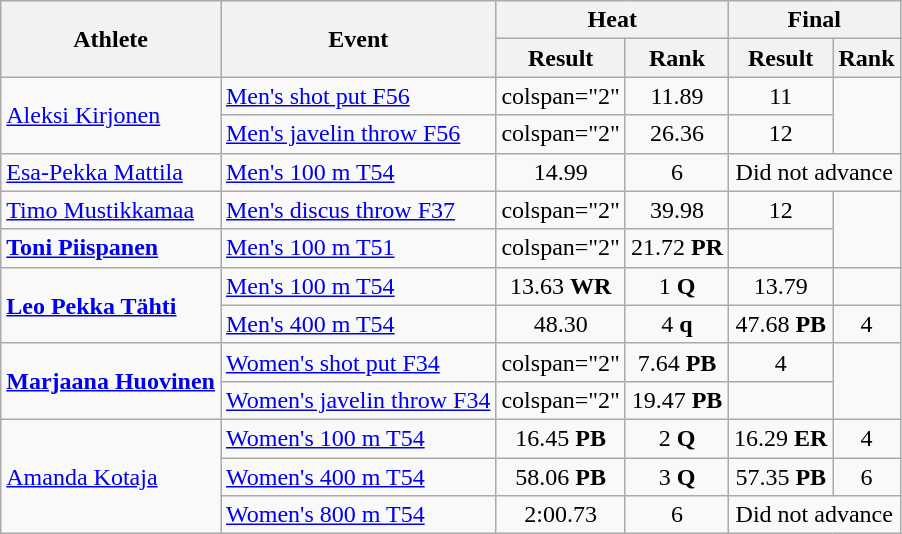<table class=wikitable>
<tr>
<th rowspan="2">Athlete</th>
<th rowspan="2">Event</th>
<th colspan="2">Heat</th>
<th colspan="2">Final</th>
</tr>
<tr>
<th>Result</th>
<th>Rank</th>
<th>Result</th>
<th>Rank</th>
</tr>
<tr>
<td rowspan=2><a href='#'>Aleksi Kirjonen</a></td>
<td><a href='#'>Men's shot put F56</a></td>
<td>colspan="2" </td>
<td align=center>11.89</td>
<td align=center>11</td>
</tr>
<tr>
<td><a href='#'>Men's javelin throw F56</a></td>
<td>colspan="2" </td>
<td align=center>26.36</td>
<td align=center>12</td>
</tr>
<tr>
<td><a href='#'>Esa-Pekka Mattila</a></td>
<td><a href='#'>Men's 100 m T54</a></td>
<td align=center>14.99</td>
<td align=center>6</td>
<td colspan=2 align=center>Did not advance</td>
</tr>
<tr>
<td><a href='#'>Timo Mustikkamaa</a></td>
<td><a href='#'>Men's discus throw F37</a></td>
<td>colspan="2" </td>
<td align=center>39.98</td>
<td align=center>12</td>
</tr>
<tr>
<td><strong><a href='#'>Toni Piispanen</a></strong></td>
<td><a href='#'>Men's 100 m T51</a></td>
<td>colspan="2" </td>
<td align=center>21.72 <strong>PR</strong></td>
<td align=center></td>
</tr>
<tr>
<td rowspan=2><strong><a href='#'>Leo Pekka Tähti</a></strong></td>
<td><a href='#'>Men's 100 m T54</a></td>
<td align=center>13.63 <strong>WR</strong></td>
<td align=center>1 <strong>Q</strong></td>
<td align=center>13.79</td>
<td align=center></td>
</tr>
<tr>
<td><a href='#'>Men's 400 m T54</a></td>
<td align=center>48.30</td>
<td align=center>4 <strong>q</strong></td>
<td align=center>47.68 <strong>PB</strong></td>
<td align=center>4</td>
</tr>
<tr>
<td rowspan=2><strong><a href='#'>Marjaana Huovinen</a></strong></td>
<td><a href='#'>Women's shot put F34</a></td>
<td>colspan="2" </td>
<td align=center>7.64 <strong>PB</strong></td>
<td align=center>4</td>
</tr>
<tr>
<td><a href='#'>Women's javelin throw F34</a></td>
<td>colspan="2" </td>
<td align=center>19.47 <strong>PB</strong></td>
<td align=center></td>
</tr>
<tr>
<td rowspan=3><a href='#'>Amanda Kotaja</a></td>
<td><a href='#'>Women's 100 m T54</a></td>
<td align=center>16.45 <strong>PB</strong></td>
<td align=center>2 <strong>Q</strong></td>
<td align=center>16.29 <strong>ER</strong></td>
<td align=center>4</td>
</tr>
<tr>
<td><a href='#'>Women's 400 m T54</a></td>
<td align=center>58.06 <strong>PB</strong></td>
<td align=center>3 <strong>Q</strong></td>
<td align=center>57.35 <strong>PB</strong></td>
<td align=center>6</td>
</tr>
<tr>
<td><a href='#'>Women's 800 m T54</a></td>
<td align=center>2:00.73</td>
<td align=center>6</td>
<td align=center colspan=2>Did not advance</td>
</tr>
</table>
